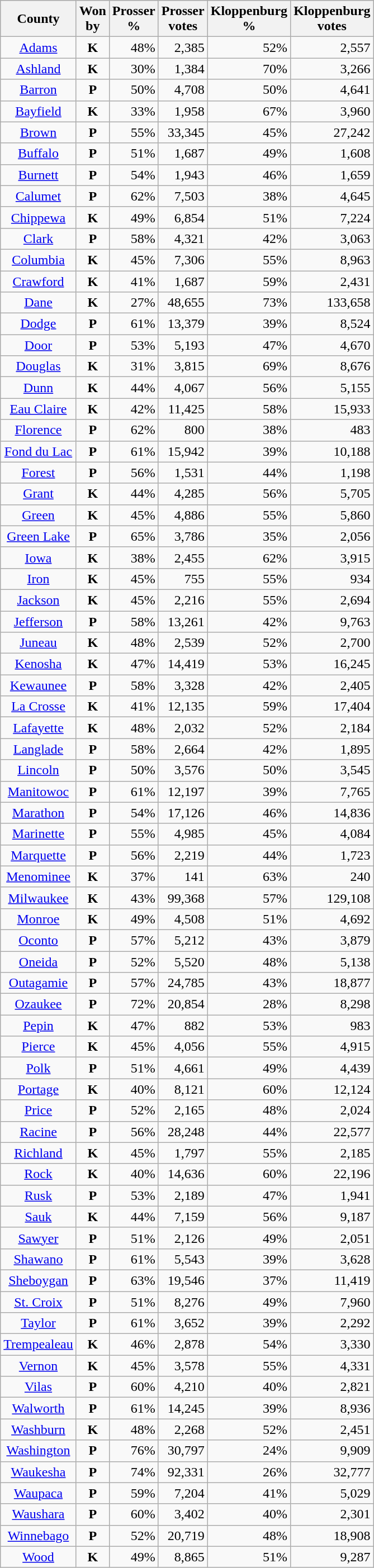<table class="wikitable sortable" style="width:30%; text-align:right;">
<tr style="background:lightgrey; text-align:center;">
<th>County</th>
<th>Won<br> by</th>
<th>Prosser<br> %</th>
<th>Prosser<br> votes</th>
<th>Kloppenburg<br> %</th>
<th>Kloppenburg<br> votes</th>
</tr>
<tr>
<td align="center" ><a href='#'>Adams</a></td>
<td align="center" ><strong>K</strong></td>
<td>48%</td>
<td>2,385</td>
<td>52%</td>
<td>2,557</td>
</tr>
<tr>
<td align="center" ><a href='#'>Ashland</a></td>
<td align="center" ><strong>K</strong></td>
<td>30%</td>
<td>1,384</td>
<td>70%</td>
<td>3,266</td>
</tr>
<tr>
<td align="center" ><a href='#'>Barron</a></td>
<td align="center" ><strong>P</strong></td>
<td>50%</td>
<td>4,708</td>
<td>50%</td>
<td>4,641</td>
</tr>
<tr>
<td align="center" ><a href='#'>Bayfield</a></td>
<td align="center" ><strong>K</strong></td>
<td>33%</td>
<td>1,958</td>
<td>67%</td>
<td>3,960</td>
</tr>
<tr>
<td align="center" ><a href='#'>Brown</a></td>
<td align="center" ><strong>P</strong></td>
<td>55%</td>
<td>33,345</td>
<td>45%</td>
<td>27,242</td>
</tr>
<tr>
<td align="center" ><a href='#'>Buffalo</a></td>
<td align="center" ><strong>P</strong></td>
<td>51%</td>
<td>1,687</td>
<td>49%</td>
<td>1,608</td>
</tr>
<tr>
<td align="center" ><a href='#'>Burnett</a></td>
<td align="center" ><strong>P</strong></td>
<td>54%</td>
<td>1,943</td>
<td>46%</td>
<td>1,659</td>
</tr>
<tr>
<td align="center" ><a href='#'>Calumet</a></td>
<td align="center" ><strong>P</strong></td>
<td>62%</td>
<td>7,503</td>
<td>38%</td>
<td>4,645</td>
</tr>
<tr>
<td align="center" ><a href='#'>Chippewa</a></td>
<td align="center" ><strong>K</strong></td>
<td>49%</td>
<td>6,854</td>
<td>51%</td>
<td>7,224</td>
</tr>
<tr>
<td align="center" ><a href='#'>Clark</a></td>
<td align="center" ><strong>P</strong></td>
<td>58%</td>
<td>4,321</td>
<td>42%</td>
<td>3,063</td>
</tr>
<tr>
<td align="center" ><a href='#'>Columbia</a></td>
<td align="center" ><strong>K</strong></td>
<td>45%</td>
<td>7,306</td>
<td>55%</td>
<td>8,963</td>
</tr>
<tr>
<td align="center" ><a href='#'>Crawford</a></td>
<td align="center" ><strong>K</strong></td>
<td>41%</td>
<td>1,687</td>
<td>59%</td>
<td>2,431</td>
</tr>
<tr>
<td align="center" ><a href='#'>Dane</a></td>
<td align="center" ><strong>K</strong></td>
<td>27%</td>
<td>48,655</td>
<td>73%</td>
<td>133,658</td>
</tr>
<tr>
<td align="center" ><a href='#'>Dodge</a></td>
<td align="center" ><strong>P</strong></td>
<td>61%</td>
<td>13,379</td>
<td>39%</td>
<td>8,524</td>
</tr>
<tr>
<td align="center" ><a href='#'>Door</a></td>
<td align="center" ><strong>P</strong></td>
<td>53%</td>
<td>5,193</td>
<td>47%</td>
<td>4,670</td>
</tr>
<tr>
<td align="center" ><a href='#'>Douglas</a></td>
<td align="center" ><strong>K</strong></td>
<td>31%</td>
<td>3,815</td>
<td>69%</td>
<td>8,676</td>
</tr>
<tr>
<td align="center" ><a href='#'>Dunn</a></td>
<td align="center" ><strong>K</strong></td>
<td>44%</td>
<td>4,067</td>
<td>56%</td>
<td>5,155</td>
</tr>
<tr>
<td align="center" ><a href='#'>Eau Claire</a></td>
<td align="center" ><strong>K</strong></td>
<td>42%</td>
<td>11,425</td>
<td>58%</td>
<td>15,933</td>
</tr>
<tr>
<td align="center" ><a href='#'>Florence</a></td>
<td align="center" ><strong>P</strong></td>
<td>62%</td>
<td>800</td>
<td>38%</td>
<td>483</td>
</tr>
<tr>
<td align="center" ><a href='#'>Fond du Lac</a></td>
<td align="center" ><strong>P</strong></td>
<td>61%</td>
<td>15,942</td>
<td>39%</td>
<td>10,188</td>
</tr>
<tr>
<td align="center" ><a href='#'>Forest</a></td>
<td align="center" ><strong>P</strong></td>
<td>56%</td>
<td>1,531</td>
<td>44%</td>
<td>1,198</td>
</tr>
<tr>
<td align="center" ><a href='#'>Grant</a></td>
<td align="center" ><strong>K</strong></td>
<td>44%</td>
<td>4,285</td>
<td>56%</td>
<td>5,705</td>
</tr>
<tr>
<td align="center" ><a href='#'>Green</a></td>
<td align="center" ><strong>K</strong></td>
<td>45%</td>
<td>4,886</td>
<td>55%</td>
<td>5,860</td>
</tr>
<tr>
<td align="center" ><a href='#'>Green Lake</a></td>
<td align="center" ><strong>P</strong></td>
<td>65%</td>
<td>3,786</td>
<td>35%</td>
<td>2,056</td>
</tr>
<tr>
<td align="center" ><a href='#'>Iowa</a></td>
<td align="center" ><strong>K</strong></td>
<td>38%</td>
<td>2,455</td>
<td>62%</td>
<td>3,915</td>
</tr>
<tr>
<td align="center" ><a href='#'>Iron</a></td>
<td align="center" ><strong>K</strong></td>
<td>45%</td>
<td>755</td>
<td>55%</td>
<td>934</td>
</tr>
<tr>
<td align="center" ><a href='#'>Jackson</a></td>
<td align="center" ><strong>K</strong></td>
<td>45%</td>
<td>2,216</td>
<td>55%</td>
<td>2,694</td>
</tr>
<tr>
<td align="center" ><a href='#'>Jefferson</a></td>
<td align="center" ><strong>P</strong></td>
<td>58%</td>
<td>13,261</td>
<td>42%</td>
<td>9,763</td>
</tr>
<tr>
<td align="center" ><a href='#'>Juneau</a></td>
<td align="center" ><strong>K</strong></td>
<td>48%</td>
<td>2,539</td>
<td>52%</td>
<td>2,700</td>
</tr>
<tr>
<td align="center" ><a href='#'>Kenosha</a></td>
<td align="center" ><strong>K</strong></td>
<td>47%</td>
<td>14,419</td>
<td>53%</td>
<td>16,245</td>
</tr>
<tr>
<td align="center" ><a href='#'>Kewaunee</a></td>
<td align="center" ><strong>P</strong></td>
<td>58%</td>
<td>3,328</td>
<td>42%</td>
<td>2,405</td>
</tr>
<tr>
<td align="center" ><a href='#'>La Crosse</a></td>
<td align="center" ><strong>K</strong></td>
<td>41%</td>
<td>12,135</td>
<td>59%</td>
<td>17,404</td>
</tr>
<tr>
<td align="center" ><a href='#'>Lafayette</a></td>
<td align="center" ><strong>K</strong></td>
<td>48%</td>
<td>2,032</td>
<td>52%</td>
<td>2,184</td>
</tr>
<tr>
<td align="center" ><a href='#'>Langlade</a></td>
<td align="center" ><strong>P</strong></td>
<td>58%</td>
<td>2,664</td>
<td>42%</td>
<td>1,895</td>
</tr>
<tr>
<td align="center" ><a href='#'>Lincoln</a></td>
<td align="center" ><strong>P</strong></td>
<td>50%</td>
<td>3,576</td>
<td>50%</td>
<td>3,545</td>
</tr>
<tr>
<td align="center" ><a href='#'>Manitowoc</a></td>
<td align="center" ><strong>P</strong></td>
<td>61%</td>
<td>12,197</td>
<td>39%</td>
<td>7,765</td>
</tr>
<tr>
<td align="center" ><a href='#'>Marathon</a></td>
<td align="center" ><strong>P</strong></td>
<td>54%</td>
<td>17,126</td>
<td>46%</td>
<td>14,836</td>
</tr>
<tr>
<td align="center" ><a href='#'>Marinette</a></td>
<td align="center" ><strong>P</strong></td>
<td>55%</td>
<td>4,985</td>
<td>45%</td>
<td>4,084</td>
</tr>
<tr>
<td align="center" ><a href='#'>Marquette</a></td>
<td align="center" ><strong>P</strong></td>
<td>56%</td>
<td>2,219</td>
<td>44%</td>
<td>1,723</td>
</tr>
<tr>
<td align="center" ><a href='#'>Menominee</a></td>
<td align="center" ><strong>K</strong></td>
<td>37%</td>
<td>141</td>
<td>63%</td>
<td>240</td>
</tr>
<tr>
<td align="center" ><a href='#'>Milwaukee</a></td>
<td align="center" ><strong>K</strong></td>
<td>43%</td>
<td>99,368</td>
<td>57%</td>
<td>129,108</td>
</tr>
<tr>
<td align="center" ><a href='#'>Monroe</a></td>
<td align="center" ><strong>K</strong></td>
<td>49%</td>
<td>4,508</td>
<td>51%</td>
<td>4,692</td>
</tr>
<tr>
<td align="center" ><a href='#'>Oconto</a></td>
<td align="center" ><strong>P</strong></td>
<td>57%</td>
<td>5,212</td>
<td>43%</td>
<td>3,879</td>
</tr>
<tr>
<td align="center" ><a href='#'>Oneida</a></td>
<td align="center" ><strong>P</strong></td>
<td>52%</td>
<td>5,520</td>
<td>48%</td>
<td>5,138</td>
</tr>
<tr>
<td align="center" ><a href='#'>Outagamie</a></td>
<td align="center" ><strong>P</strong></td>
<td>57%</td>
<td>24,785</td>
<td>43%</td>
<td>18,877</td>
</tr>
<tr>
<td align="center" ><a href='#'>Ozaukee</a></td>
<td align="center" ><strong>P</strong></td>
<td>72%</td>
<td>20,854</td>
<td>28%</td>
<td>8,298</td>
</tr>
<tr>
<td align="center" ><a href='#'>Pepin</a></td>
<td align="center" ><strong>K</strong></td>
<td>47%</td>
<td>882</td>
<td>53%</td>
<td>983</td>
</tr>
<tr>
<td align="center" ><a href='#'>Pierce</a></td>
<td align="center" ><strong>K</strong></td>
<td>45%</td>
<td>4,056</td>
<td>55%</td>
<td>4,915</td>
</tr>
<tr>
<td align="center" ><a href='#'>Polk</a></td>
<td align="center" ><strong>P</strong></td>
<td>51%</td>
<td>4,661</td>
<td>49%</td>
<td>4,439</td>
</tr>
<tr>
<td align="center" ><a href='#'>Portage</a></td>
<td align="center" ><strong>K</strong></td>
<td>40%</td>
<td>8,121</td>
<td>60%</td>
<td>12,124</td>
</tr>
<tr>
<td align="center" ><a href='#'>Price</a></td>
<td align="center" ><strong>P</strong></td>
<td>52%</td>
<td>2,165</td>
<td>48%</td>
<td>2,024</td>
</tr>
<tr>
<td align="center" ><a href='#'>Racine</a></td>
<td align="center" ><strong>P</strong></td>
<td>56%</td>
<td>28,248</td>
<td>44%</td>
<td>22,577</td>
</tr>
<tr>
<td align="center" ><a href='#'>Richland</a></td>
<td align="center" ><strong>K</strong></td>
<td>45%</td>
<td>1,797</td>
<td>55%</td>
<td>2,185</td>
</tr>
<tr>
<td align="center" ><a href='#'>Rock</a></td>
<td align="center" ><strong>K</strong></td>
<td>40%</td>
<td>14,636</td>
<td>60%</td>
<td>22,196</td>
</tr>
<tr>
<td align="center" ><a href='#'>Rusk</a></td>
<td align="center" ><strong>P</strong></td>
<td>53%</td>
<td>2,189</td>
<td>47%</td>
<td>1,941</td>
</tr>
<tr>
<td align="center" ><a href='#'>Sauk</a></td>
<td align="center" ><strong>K</strong></td>
<td>44%</td>
<td>7,159</td>
<td>56%</td>
<td>9,187</td>
</tr>
<tr>
<td align="center" ><a href='#'>Sawyer</a></td>
<td align="center" ><strong>P</strong></td>
<td>51%</td>
<td>2,126</td>
<td>49%</td>
<td>2,051</td>
</tr>
<tr>
<td align="center" ><a href='#'>Shawano</a></td>
<td align="center" ><strong>P</strong></td>
<td>61%</td>
<td>5,543</td>
<td>39%</td>
<td>3,628</td>
</tr>
<tr>
<td align="center" ><a href='#'>Sheboygan</a></td>
<td align="center" ><strong>P</strong></td>
<td>63%</td>
<td>19,546</td>
<td>37%</td>
<td>11,419</td>
</tr>
<tr>
<td align="center" ><a href='#'>St. Croix</a></td>
<td align="center" ><strong>P</strong></td>
<td>51%</td>
<td>8,276</td>
<td>49%</td>
<td>7,960</td>
</tr>
<tr>
<td align="center" ><a href='#'>Taylor</a></td>
<td align="center" ><strong>P</strong></td>
<td>61%</td>
<td>3,652</td>
<td>39%</td>
<td>2,292</td>
</tr>
<tr>
<td align="center" ><a href='#'>Trempealeau</a></td>
<td align="center" ><strong>K</strong></td>
<td>46%</td>
<td>2,878</td>
<td>54%</td>
<td>3,330</td>
</tr>
<tr>
<td align="center" ><a href='#'>Vernon</a></td>
<td align="center" ><strong>K</strong></td>
<td>45%</td>
<td>3,578</td>
<td>55%</td>
<td>4,331</td>
</tr>
<tr>
<td align="center" ><a href='#'>Vilas</a></td>
<td align="center" ><strong>P</strong></td>
<td>60%</td>
<td>4,210</td>
<td>40%</td>
<td>2,821</td>
</tr>
<tr>
<td align="center" ><a href='#'>Walworth</a></td>
<td align="center" ><strong>P</strong></td>
<td>61%</td>
<td>14,245</td>
<td>39%</td>
<td>8,936</td>
</tr>
<tr>
<td align="center" ><a href='#'>Washburn</a></td>
<td align="center" ><strong>K</strong></td>
<td>48%</td>
<td>2,268</td>
<td>52%</td>
<td>2,451</td>
</tr>
<tr>
<td align="center" ><a href='#'>Washington</a></td>
<td align="center" ><strong>P</strong></td>
<td>76%</td>
<td>30,797</td>
<td>24%</td>
<td>9,909</td>
</tr>
<tr>
<td align="center" ><a href='#'>Waukesha</a></td>
<td align="center" ><strong>P</strong></td>
<td>74%</td>
<td>92,331</td>
<td>26%</td>
<td>32,777</td>
</tr>
<tr>
<td align="center" ><a href='#'>Waupaca</a></td>
<td align="center" ><strong>P</strong></td>
<td>59%</td>
<td>7,204</td>
<td>41%</td>
<td>5,029</td>
</tr>
<tr>
<td align="center" ><a href='#'>Waushara</a></td>
<td align="center" ><strong>P</strong></td>
<td>60%</td>
<td>3,402</td>
<td>40%</td>
<td>2,301</td>
</tr>
<tr>
<td align="center" ><a href='#'>Winnebago</a></td>
<td align="center" ><strong>P</strong></td>
<td>52%</td>
<td>20,719</td>
<td>48%</td>
<td>18,908</td>
</tr>
<tr>
<td align="center" ><a href='#'>Wood</a></td>
<td align="center" ><strong>K</strong></td>
<td>49%</td>
<td>8,865</td>
<td>51%</td>
<td>9,287</td>
</tr>
</table>
